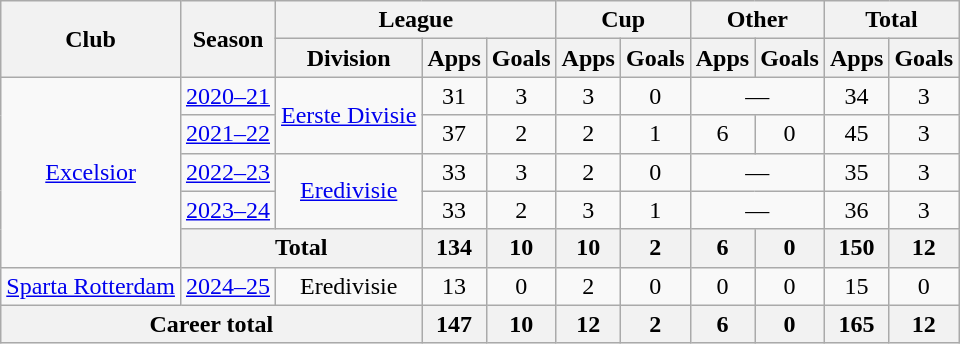<table class="wikitable" style="text-align: center">
<tr>
<th rowspan="2">Club</th>
<th rowspan="2">Season</th>
<th colspan="3">League</th>
<th colspan="2">Cup</th>
<th colspan="2">Other</th>
<th colspan="2">Total</th>
</tr>
<tr>
<th>Division</th>
<th>Apps</th>
<th>Goals</th>
<th>Apps</th>
<th>Goals</th>
<th>Apps</th>
<th>Goals</th>
<th>Apps</th>
<th>Goals</th>
</tr>
<tr>
<td rowspan="5"><a href='#'>Excelsior</a></td>
<td><a href='#'>2020–21</a></td>
<td rowspan="2"><a href='#'>Eerste Divisie</a></td>
<td>31</td>
<td>3</td>
<td>3</td>
<td>0</td>
<td colspan="2">—</td>
<td>34</td>
<td>3</td>
</tr>
<tr>
<td><a href='#'>2021–22</a></td>
<td>37</td>
<td>2</td>
<td>2</td>
<td>1</td>
<td>6</td>
<td>0</td>
<td>45</td>
<td>3</td>
</tr>
<tr>
<td><a href='#'>2022–23</a></td>
<td rowspan="2"><a href='#'>Eredivisie</a></td>
<td>33</td>
<td>3</td>
<td>2</td>
<td>0</td>
<td colspan="2">—</td>
<td>35</td>
<td>3</td>
</tr>
<tr>
<td><a href='#'>2023–24</a></td>
<td>33</td>
<td>2</td>
<td>3</td>
<td>1</td>
<td colspan="2">—</td>
<td>36</td>
<td>3</td>
</tr>
<tr>
<th colspan="2">Total</th>
<th>134</th>
<th>10</th>
<th>10</th>
<th>2</th>
<th>6</th>
<th>0</th>
<th>150</th>
<th>12</th>
</tr>
<tr>
<td><a href='#'>Sparta Rotterdam</a></td>
<td><a href='#'>2024–25</a></td>
<td>Eredivisie</td>
<td>13</td>
<td>0</td>
<td>2</td>
<td>0</td>
<td>0</td>
<td>0</td>
<td>15</td>
<td>0</td>
</tr>
<tr>
<th colspan="3">Career total</th>
<th>147</th>
<th>10</th>
<th>12</th>
<th>2</th>
<th>6</th>
<th>0</th>
<th>165</th>
<th>12</th>
</tr>
</table>
